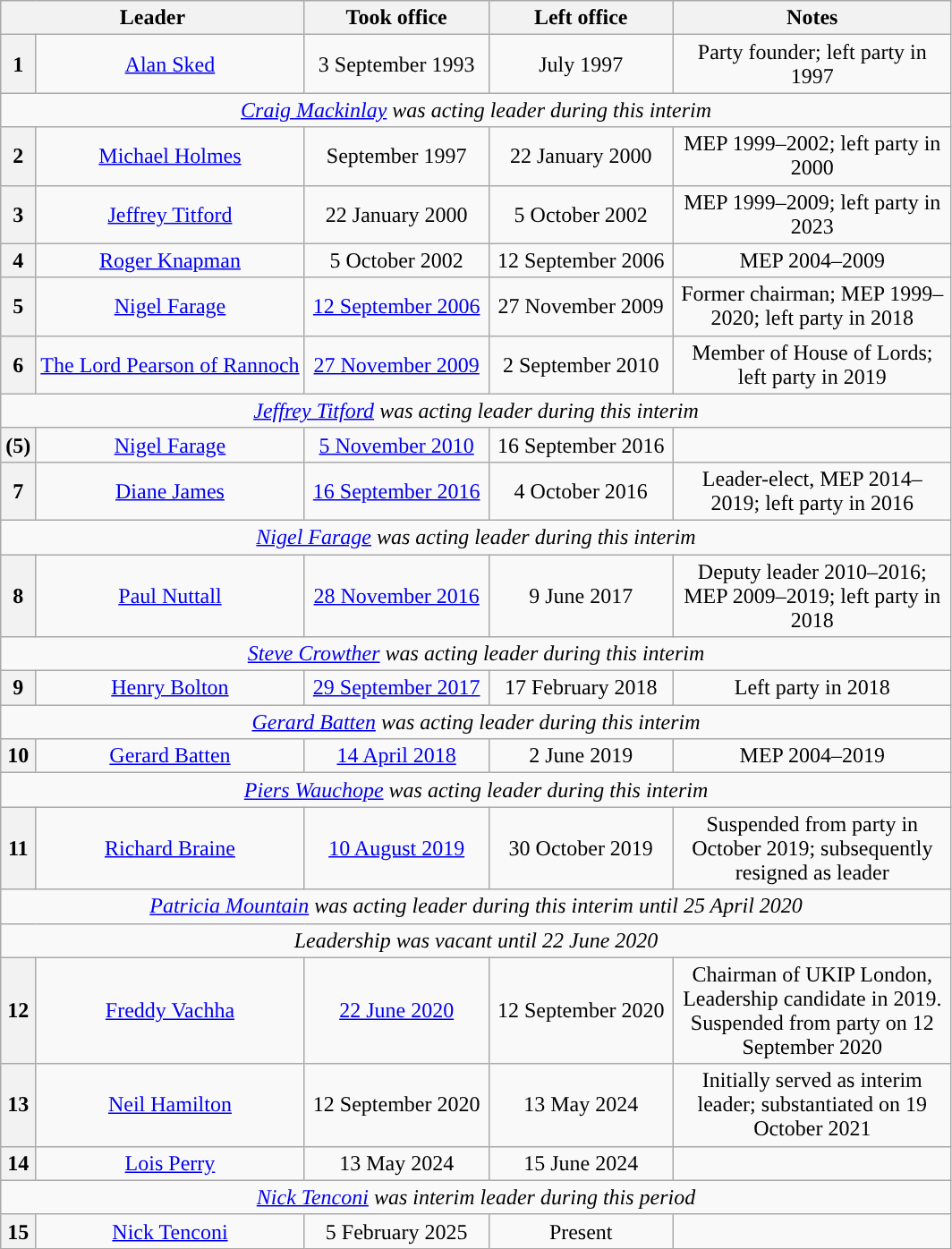<table class="wikitable" style="text-align:center">
<tr>
<th colspan="2" style="width:20px;">Leader</th>
<th style="width:130px;">Took office</th>
<th style="width:130px;">Left office</th>
<th style="width:200px;">Notes<br></th>
</tr>
<tr>
<th style="background:">1</th>
<td><a href='#'>Alan Sked</a></td>
<td>3 September 1993</td>
<td>July 1997</td>
<td>Party founder; left party in 1997</td>
</tr>
<tr>
<td colspan="5"><em><a href='#'>Craig Mackinlay</a> was acting leader during this interim</em></td>
</tr>
<tr>
<th style="background:">2</th>
<td><a href='#'>Michael Holmes</a></td>
<td>September 1997</td>
<td>22 January 2000</td>
<td>MEP 1999–2002; left party in 2000</td>
</tr>
<tr>
<th style="background:">3</th>
<td><a href='#'>Jeffrey Titford</a></td>
<td>22 January 2000</td>
<td>5 October 2002</td>
<td>MEP 1999–2009; left party in 2023</td>
</tr>
<tr>
<th style="background:">4</th>
<td><a href='#'>Roger Knapman</a></td>
<td>5 October 2002</td>
<td>12 September 2006</td>
<td>MEP 2004–2009</td>
</tr>
<tr>
<th style="background:">5</th>
<td><a href='#'>Nigel Farage</a></td>
<td><a href='#'>12 September 2006</a></td>
<td>27 November 2009</td>
<td>Former chairman; MEP 1999–2020; left party in 2018</td>
</tr>
<tr>
<th style="background:">6</th>
<td><a href='#'>The Lord Pearson of Rannoch</a></td>
<td><a href='#'>27 November 2009</a></td>
<td>2 September 2010</td>
<td>Member of House of Lords; left party in 2019</td>
</tr>
<tr>
<td colspan="5"><em><a href='#'>Jeffrey Titford</a> was acting leader during this interim</em></td>
</tr>
<tr>
<th style="background:">(5)</th>
<td><a href='#'>Nigel Farage</a></td>
<td><a href='#'>5 November 2010</a></td>
<td>16 September 2016</td>
<td></td>
</tr>
<tr>
<th style="background:">7</th>
<td><a href='#'>Diane James</a></td>
<td><a href='#'>16 September 2016</a></td>
<td>4 October 2016</td>
<td>Leader-elect, MEP 2014–2019; left party in 2016</td>
</tr>
<tr>
<td colspan="5"><em><a href='#'>Nigel Farage</a> was acting leader during this interim</em></td>
</tr>
<tr>
<th style="background:">8</th>
<td><a href='#'>Paul Nuttall</a></td>
<td><a href='#'>28 November 2016</a></td>
<td>9 June 2017</td>
<td>Deputy leader 2010–2016; MEP 2009–2019; left party in 2018</td>
</tr>
<tr>
<td colspan="5"><em><a href='#'>Steve Crowther</a> was acting leader during this interim</em></td>
</tr>
<tr>
<th style="background:">9</th>
<td><a href='#'>Henry Bolton</a></td>
<td><a href='#'>29 September 2017</a></td>
<td>17 February 2018</td>
<td>Left party in 2018</td>
</tr>
<tr>
<td colspan="5"><em><a href='#'>Gerard Batten</a> was acting leader during this interim</em></td>
</tr>
<tr>
<th style="background:">10</th>
<td><a href='#'>Gerard Batten</a></td>
<td><a href='#'>14 April 2018</a></td>
<td>2 June 2019</td>
<td>MEP 2004–2019</td>
</tr>
<tr>
<td colspan="5"><em><a href='#'>Piers Wauchope</a> was acting leader during this interim</em></td>
</tr>
<tr>
<th style="background:">11</th>
<td><a href='#'>Richard Braine</a></td>
<td><a href='#'>10 August 2019</a></td>
<td>30 October 2019</td>
<td>Suspended from party in October 2019; subsequently resigned as leader</td>
</tr>
<tr>
<td colspan="5"><em><a href='#'>Patricia Mountain</a> was acting leader during this interim until 25 April 2020</em></td>
</tr>
<tr>
<td colspan="5"><em>Leadership was vacant until 22 June 2020</em></td>
</tr>
<tr>
<th style="background:">12</th>
<td><a href='#'>Freddy Vachha</a></td>
<td><a href='#'>22 June 2020</a></td>
<td>12 September 2020</td>
<td>Chairman of UKIP London, Leadership candidate in 2019. Suspended from party on 12 September 2020</td>
</tr>
<tr>
<th style="background:">13</th>
<td><a href='#'>Neil Hamilton</a></td>
<td>12 September 2020</td>
<td>13 May 2024</td>
<td>Initially served as interim leader; substantiated on 19 October 2021</td>
</tr>
<tr>
<th style="background:">14</th>
<td><a href='#'>Lois Perry</a></td>
<td>13 May 2024</td>
<td>15 June 2024</td>
<td></td>
</tr>
<tr>
<td colspan="5"><em><a href='#'>Nick Tenconi</a> was interim leader during this period</em></td>
</tr>
<tr>
<th style="background:">15</th>
<td><a href='#'>Nick Tenconi</a></td>
<td>5 February 2025</td>
<td>Present</td>
<td></td>
</tr>
</table>
